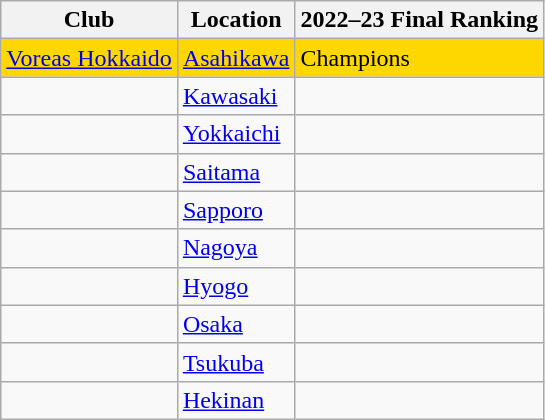<table class="wikitable sortable">
<tr>
<th>Club</th>
<th>Location</th>
<th>2022–23 Final Ranking</th>
</tr>
<tr bgcolor=gold>
<td><a href='#'>Voreas Hokkaido</a></td>
<td><a href='#'>Asahikawa</a></td>
<td>Champions</td>
</tr>
<tr>
<td></td>
<td><a href='#'>Kawasaki</a></td>
<td></td>
</tr>
<tr>
<td></td>
<td><a href='#'>Yokkaichi</a></td>
<td></td>
</tr>
<tr>
<td></td>
<td><a href='#'>Saitama</a></td>
<td></td>
</tr>
<tr>
<td></td>
<td><a href='#'>Sapporo</a></td>
<td></td>
</tr>
<tr>
<td></td>
<td><a href='#'>Nagoya</a></td>
<td></td>
</tr>
<tr>
<td></td>
<td><a href='#'>Hyogo</a></td>
<td></td>
</tr>
<tr>
<td></td>
<td><a href='#'>Osaka</a></td>
<td></td>
</tr>
<tr>
<td></td>
<td><a href='#'>Tsukuba</a></td>
<td></td>
</tr>
<tr>
<td></td>
<td><a href='#'>Hekinan</a></td>
<td></td>
</tr>
</table>
